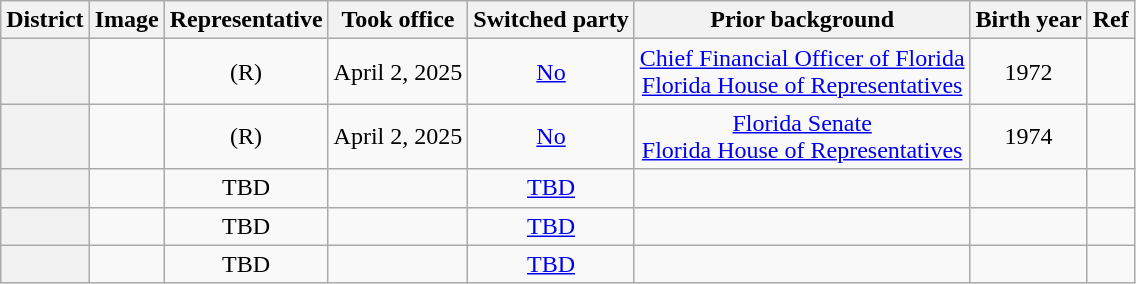<table class="sortable wikitable" style="text-align:center">
<tr>
<th>District</th>
<th>Image</th>
<th>Representative</th>
<th>Took office</th>
<th>Switched party</th>
<th>Prior background</th>
<th>Birth year</th>
<th>Ref</th>
</tr>
<tr>
<th></th>
<td></td>
<td> (R)</td>
<td>April 2, 2025</td>
<td><a href='#'>No</a><br></td>
<td><a href='#'>Chief Financial Officer of Florida</a><br><a href='#'>Florida House of Representatives</a></td>
<td>1972</td>
<td></td>
</tr>
<tr>
<th></th>
<td></td>
<td> (R)</td>
<td>April 2, 2025</td>
<td><a href='#'>No</a><br></td>
<td><a href='#'>Florida Senate</a><br><a href='#'>Florida House of Representatives</a></td>
<td>1974</td>
<td></td>
</tr>
<tr>
<th></th>
<td></td>
<td>TBD</td>
<td></td>
<td><a href='#'>TBD</a><br></td>
<td></td>
<td></td>
<td></td>
</tr>
<tr>
<th></th>
<td></td>
<td>TBD</td>
<td></td>
<td><a href='#'>TBD</a><br></td>
<td></td>
<td></td>
<td></td>
</tr>
<tr>
<th></th>
<td></td>
<td>TBD</td>
<td></td>
<td><a href='#'>TBD</a><br></td>
<td></td>
<td></td>
<td></td>
</tr>
</table>
